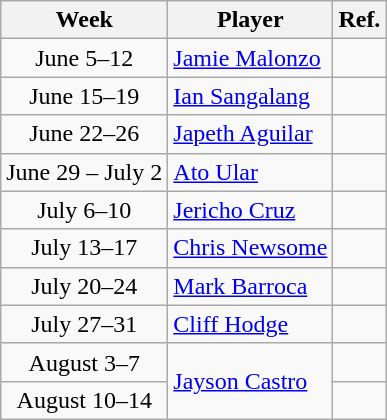<table class="wikitable">
<tr>
<th>Week</th>
<th>Player</th>
<th>Ref.</th>
</tr>
<tr>
<td align=center>June 5–12</td>
<td><a href='#'>Jamie Malonzo</a> </td>
<td align=center></td>
</tr>
<tr>
<td align=center>June 15–19</td>
<td><a href='#'>Ian Sangalang</a> </td>
<td align=center></td>
</tr>
<tr>
<td align=center>June 22–26</td>
<td><a href='#'>Japeth Aguilar</a> </td>
<td align=center></td>
</tr>
<tr>
<td align=center>June 29 – July 2</td>
<td><a href='#'>Ato Ular</a> </td>
<td align=center></td>
</tr>
<tr>
<td align=center>July 6–10</td>
<td><a href='#'>Jericho Cruz</a> </td>
<td align=center></td>
</tr>
<tr>
<td align=center>July 13–17</td>
<td><a href='#'>Chris Newsome</a> </td>
<td align=center></td>
</tr>
<tr>
<td align=center>July 20–24</td>
<td><a href='#'>Mark Barroca</a> </td>
<td align=center></td>
</tr>
<tr>
<td align=center>July 27–31</td>
<td><a href='#'>Cliff Hodge</a> </td>
<td align=center></td>
</tr>
<tr>
<td align=center>August 3–7</td>
<td rowspan=2><a href='#'>Jayson Castro</a> </td>
<td align=center></td>
</tr>
<tr>
<td align=center>August 10–14</td>
<td align=center></td>
</tr>
</table>
